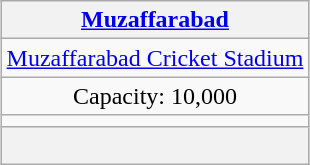<table class="wikitable" style="text-align:center;margin:1em auto;">
<tr>
<th><a href='#'>Muzaffarabad</a></th>
</tr>
<tr>
<td><a href='#'>Muzaffarabad Cricket Stadium</a></td>
</tr>
<tr>
<td>Capacity: 10,000</td>
</tr>
<tr>
<td></td>
</tr>
<tr>
<th colspan="4"><br></th>
</tr>
</table>
